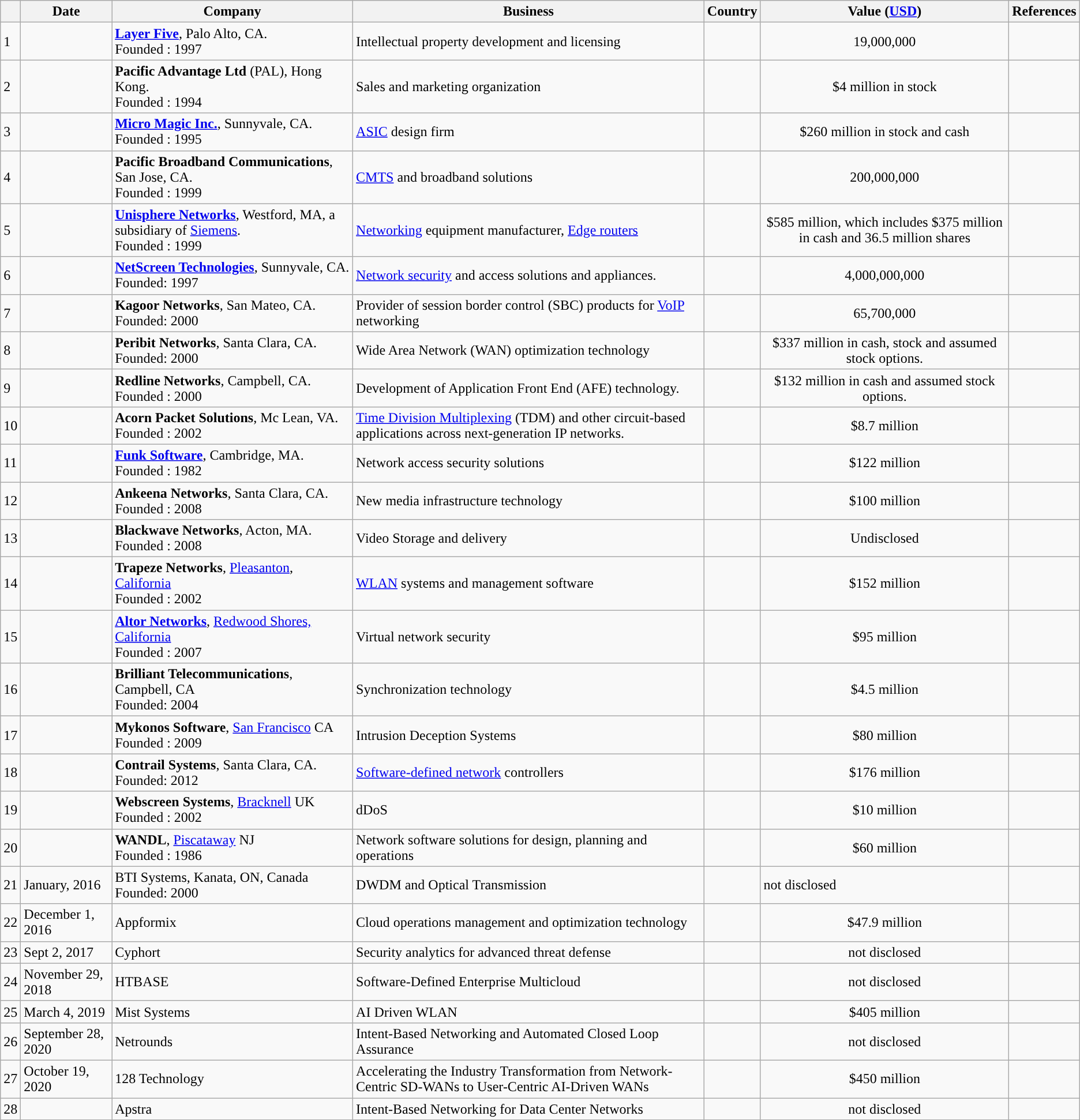<table class="wikitable sortable">
<tr>
<th></th>
<th>Date</th>
<th>Company</th>
<th class="unsortable">Business</th>
<th>Country</th>
<th>Value (<a href='#'>USD</a>)</th>
<th class="unsortable">References</th>
</tr>
<tr>
<td>1</td>
<td></td>
<td><strong><a href='#'>Layer Five</a></strong>, Palo Alto, CA. <br> Founded : 1997</td>
<td>Intellectual property development and licensing</td>
<td></td>
<td align="center">19,000,000</td>
<td align="center"></td>
</tr>
<tr>
<td>2</td>
<td></td>
<td><strong>Pacific Advantage Ltd</strong> (PAL), Hong Kong. <br> Founded : 1994</td>
<td>Sales and marketing organization</td>
<td></td>
<td align="center">$4 million in stock</td>
<td align="center"></td>
</tr>
<tr>
<td>3</td>
<td></td>
<td><strong><a href='#'>Micro Magic Inc.</a></strong>, Sunnyvale, CA. <br> Founded : 1995</td>
<td><a href='#'>ASIC</a> design firm</td>
<td></td>
<td align="center">$260 million in stock and cash</td>
<td align="center"></td>
</tr>
<tr>
<td>4</td>
<td></td>
<td><strong>Pacific Broadband Communications</strong>, San Jose, CA. <br> Founded : 1999</td>
<td><a href='#'>CMTS</a> and broadband solutions</td>
<td></td>
<td align="center">200,000,000</td>
<td align="center"></td>
</tr>
<tr>
<td>5</td>
<td></td>
<td><strong><a href='#'>Unisphere Networks</a></strong>, Westford, MA, a subsidiary of <a href='#'>Siemens</a>.<br> Founded : 1999</td>
<td><a href='#'>Networking</a> equipment manufacturer, <a href='#'>Edge routers</a></td>
<td></td>
<td align="center">$585 million, which includes $375 million in cash and 36.5 million shares</td>
<td align="center"></td>
</tr>
<tr>
<td>6</td>
<td></td>
<td><strong><a href='#'>NetScreen Technologies</a></strong>, Sunnyvale, CA. <br> Founded: 1997</td>
<td><a href='#'>Network security</a> and access solutions and appliances.</td>
<td></td>
<td align="center">4,000,000,000</td>
<td align="center"></td>
</tr>
<tr>
<td>7</td>
<td></td>
<td><strong>Kagoor Networks</strong>, San Mateo, CA. <br> Founded: 2000</td>
<td>Provider of session border control (SBC) products for <a href='#'>VoIP</a> networking</td>
<td></td>
<td align="center">65,700,000</td>
<td align="center"></td>
</tr>
<tr>
<td>8</td>
<td></td>
<td><strong>Peribit Networks</strong>, Santa Clara, CA. <br> Founded: 2000</td>
<td>Wide Area Network (WAN) optimization technology</td>
<td></td>
<td align="center">$337 million in cash, stock and assumed stock options.</td>
<td align="center"></td>
</tr>
<tr>
<td>9</td>
<td></td>
<td><strong>Redline Networks</strong>, Campbell, CA. <br> Founded : 2000</td>
<td>Development of Application Front End (AFE) technology.</td>
<td></td>
<td align="center">$132 million in cash and assumed stock options.</td>
<td align="center"></td>
</tr>
<tr>
<td>10</td>
<td></td>
<td><strong>Acorn Packet Solutions</strong>, Mc Lean, VA. <br> Founded : 2002</td>
<td><a href='#'>Time Division Multiplexing</a> (TDM) and other circuit-based applications across next-generation IP networks.</td>
<td></td>
<td align="center">$8.7 million</td>
<td align="center"></td>
</tr>
<tr>
<td>11</td>
<td></td>
<td><strong><a href='#'>Funk Software</a></strong>, Cambridge, MA. <br> Founded : 1982</td>
<td>Network access security solutions</td>
<td></td>
<td align="center">$122 million</td>
<td align="center"></td>
</tr>
<tr>
<td>12</td>
<td></td>
<td><strong>Ankeena Networks</strong>, Santa Clara, CA. <br> Founded : 2008</td>
<td>New media infrastructure technology</td>
<td></td>
<td align="center">$100 million</td>
<td align="center"><br>
</td>
</tr>
<tr>
<td>13</td>
<td></td>
<td><strong>Blackwave Networks</strong>, Acton, MA. <br> Founded : 2008</td>
<td>Video Storage and delivery</td>
<td></td>
<td align="center">Undisclosed</td>
<td align="center"><br></td>
</tr>
<tr>
<td>14</td>
<td></td>
<td><strong>Trapeze Networks</strong>, <a href='#'>Pleasanton</a>, <a href='#'>California</a> <br> Founded : 2002</td>
<td><a href='#'>WLAN</a> systems and management software</td>
<td></td>
<td align="center">$152 million</td>
<td align="center"><br>
</td>
</tr>
<tr>
<td>15</td>
<td></td>
<td><strong><a href='#'>Altor Networks</a></strong>, <a href='#'>Redwood Shores, California</a> <br> Founded : 2007</td>
<td>Virtual network security</td>
<td></td>
<td align="center">$95 million</td>
<td align="center"><br>
</td>
</tr>
<tr>
<td>16</td>
<td></td>
<td><strong>Brilliant Telecommunications</strong>, Campbell, CA<br> Founded: 2004</td>
<td>Synchronization technology</td>
<td></td>
<td align="center">$4.5 million</td>
<td align="center"></td>
</tr>
<tr>
<td>17</td>
<td></td>
<td><strong>Mykonos Software</strong>, <a href='#'>San Francisco</a> CA <br> Founded : 2009</td>
<td>Intrusion Deception Systems</td>
<td></td>
<td align="center">$80 million</td>
<td align="center"><br></td>
</tr>
<tr>
<td>18</td>
<td></td>
<td><strong>Contrail Systems</strong>, Santa Clara, CA. <br> Founded: 2012</td>
<td><a href='#'>Software-defined network</a> controllers</td>
<td></td>
<td align="center">$176 million</td>
<td align="center"></td>
</tr>
<tr>
<td>19</td>
<td></td>
<td><strong>Webscreen Systems</strong>, <a href='#'>Bracknell</a> UK <br> Founded : 2002</td>
<td>dDoS</td>
<td></td>
<td align="center">$10 million</td>
<td align="center"><br></td>
</tr>
<tr>
<td>20</td>
<td></td>
<td><strong>WANDL</strong>, <a href='#'>Piscataway</a> NJ <br> Founded : 1986</td>
<td>Network software solutions for design, planning and operations</td>
<td></td>
<td align="center">$60 million</td>
<td align="center"><br></td>
</tr>
<tr>
<td>21</td>
<td>January, 2016</td>
<td>BTI Systems, Kanata, ON, Canada<br>Founded: 2000</td>
<td>DWDM and Optical Transmission</td>
<td></td>
<td>not disclosed</td>
<td></td>
</tr>
<tr>
<td>22</td>
<td>December 1, 2016</td>
<td>Appformix</td>
<td>Cloud operations management and optimization technology</td>
<td></td>
<td align="center">$47.9 million</td>
<td></td>
</tr>
<tr>
<td>23</td>
<td>Sept 2, 2017</td>
<td>Cyphort</td>
<td>Security analytics for advanced threat defense</td>
<td></td>
<td align="center">not disclosed</td>
<td></td>
</tr>
<tr>
<td>24</td>
<td>November 29, 2018</td>
<td>HTBASE</td>
<td>Software-Defined Enterprise Multicloud</td>
<td></td>
<td align="center">not disclosed</td>
<td align="center"><br></td>
</tr>
<tr>
<td>25</td>
<td>March 4, 2019</td>
<td>Mist Systems</td>
<td>AI Driven WLAN</td>
<td></td>
<td align="center">$405 million</td>
<td align="center"><br></td>
</tr>
<tr>
<td>26</td>
<td>September 28, 2020</td>
<td>Netrounds</td>
<td>Intent-Based Networking and Automated Closed Loop Assurance</td>
<td></td>
<td align="center">not disclosed</td>
<td align="center"><br></td>
</tr>
<tr>
<td>27</td>
<td>October 19, 2020</td>
<td>128 Technology</td>
<td>Accelerating the Industry Transformation from Network-Centric SD-WANs to User-Centric AI-Driven WANs</td>
<td></td>
<td align="center">$450 million</td>
<td align="center"><br></td>
</tr>
<tr>
<td>28</td>
<td></td>
<td>Apstra</td>
<td>Intent-Based Networking for Data Center Networks</td>
<td></td>
<td align="center">not disclosed</td>
<td align="center"><br></td>
</tr>
</table>
